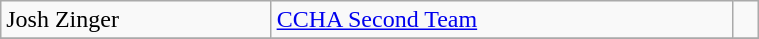<table class="wikitable" width=40%>
<tr>
<td>Josh Zinger</td>
<td rowspan=1><a href='#'>CCHA Second Team</a></td>
<td rowspan=1></td>
</tr>
<tr>
</tr>
</table>
